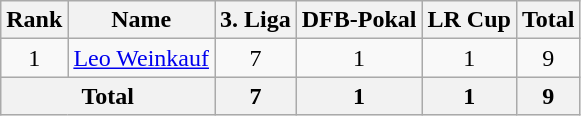<table class="wikitable" style="text-align: center;">
<tr>
<th>Rank</th>
<th>Name</th>
<th>3. Liga</th>
<th>DFB-Pokal</th>
<th>LR Cup</th>
<th>Total</th>
</tr>
<tr>
<td>1</td>
<td align=left> <a href='#'>Leo Weinkauf</a></td>
<td>7</td>
<td>1</td>
<td>1</td>
<td>9</td>
</tr>
<tr>
<th colspan=2>Total</th>
<th>7</th>
<th>1</th>
<th>1</th>
<th>9</th>
</tr>
</table>
